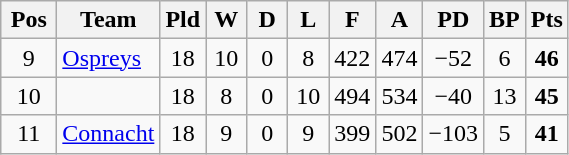<table class="wikitable" style="text-align:center">
<tr>
<th width="30">Pos</th>
<th>Team</th>
<th width="20">Pld</th>
<th width="20">W</th>
<th width="20">D</th>
<th width="20">L</th>
<th width="20">F</th>
<th width="20">A</th>
<th width="30">PD</th>
<th width="20">BP</th>
<th width="20">Pts</th>
</tr>
<tr>
<td>9</td>
<td style="text-align:left"> <a href='#'>Ospreys</a></td>
<td>18</td>
<td>10</td>
<td>0</td>
<td>8</td>
<td>422</td>
<td>474</td>
<td>−52</td>
<td>6</td>
<td><strong>46</strong></td>
</tr>
<tr>
<td>10</td>
<td style="text-align:left"><strong></strong></td>
<td>18</td>
<td>8</td>
<td>0</td>
<td>10</td>
<td>494</td>
<td>534</td>
<td>−40</td>
<td>13</td>
<td><strong>45</strong></td>
</tr>
<tr>
<td>11</td>
<td style="text-align:left"> <a href='#'>Connacht</a></td>
<td>18</td>
<td>9</td>
<td>0</td>
<td>9</td>
<td>399</td>
<td>502</td>
<td>−103</td>
<td>5</td>
<td><strong>41</strong></td>
</tr>
</table>
